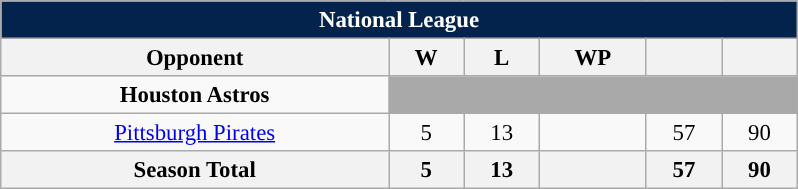<table class="wikitable" style="margin:1em auto; font-size:95%; text-align:center; width:35em;">
<tr>
<th colspan="7" style="background:#03224c; color:#ffffff;">National League</th>
</tr>
<tr>
<th>Opponent</th>
<th>W</th>
<th>L</th>
<th>WP</th>
<th></th>
<th></th>
</tr>
<tr>
<td><span><strong>Houston Astros</strong></span></td>
<td colspan=5 style="background:darkgray;"></td>
</tr>
<tr>
<td><a href='#'><span>Pittsburgh Pirates</span></a></td>
<td>5</td>
<td>13</td>
<td></td>
<td>57</td>
<td>90</td>
</tr>
<tr>
<th>Season Total</th>
<th>5</th>
<th>13</th>
<th></th>
<th>57</th>
<th>90</th>
</tr>
</table>
